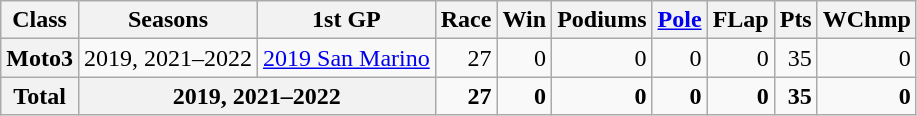<table class="wikitable" style="text-align:right;">
<tr>
<th>Class</th>
<th>Seasons</th>
<th>1st GP</th>
<th>Race</th>
<th>Win</th>
<th>Podiums</th>
<th><a href='#'>Pole</a></th>
<th>FLap</th>
<th>Pts</th>
<th>WChmp</th>
</tr>
<tr>
<th>Moto3</th>
<td>2019, 2021–2022</td>
<td style="text-align:left;"><a href='#'>2019 San Marino</a></td>
<td>27</td>
<td>0</td>
<td>0</td>
<td>0</td>
<td>0</td>
<td>35</td>
<td>0</td>
</tr>
<tr>
<th>Total</th>
<th colspan="2">2019, 2021–2022</th>
<td><strong>27</strong></td>
<td><strong>0</strong></td>
<td><strong>0</strong></td>
<td><strong>0</strong></td>
<td><strong>0</strong></td>
<td><strong>35</strong></td>
<td><strong>0</strong></td>
</tr>
</table>
